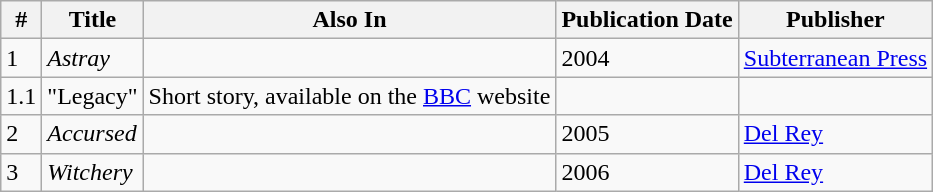<table class="wikitable">
<tr>
<th>#</th>
<th>Title</th>
<th>Also In</th>
<th>Publication Date</th>
<th>Publisher</th>
</tr>
<tr>
<td>1</td>
<td><em>Astray</em></td>
<td></td>
<td>2004</td>
<td><a href='#'>Subterranean Press</a></td>
</tr>
<tr>
<td>1.1</td>
<td>"Legacy"</td>
<td>Short story, available on the <a href='#'>BBC</a> website</td>
<td></td>
<td></td>
</tr>
<tr>
<td>2</td>
<td><em>Accursed</em></td>
<td></td>
<td>2005</td>
<td><a href='#'>Del Rey</a></td>
</tr>
<tr>
<td>3</td>
<td><em>Witchery</em></td>
<td></td>
<td>2006</td>
<td><a href='#'>Del Rey</a></td>
</tr>
</table>
